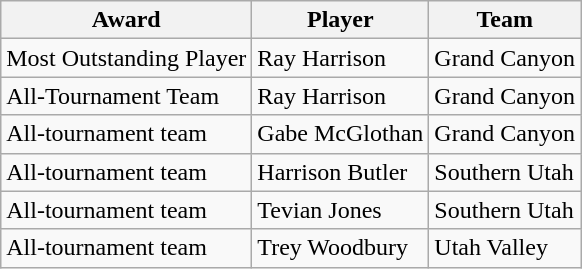<table class="wikitable">
<tr>
<th>Award</th>
<th>Player</th>
<th>Team</th>
</tr>
<tr>
<td>Most Outstanding Player</td>
<td>Ray Harrison</td>
<td>Grand Canyon</td>
</tr>
<tr>
<td>All-Tournament Team</td>
<td>Ray Harrison</td>
<td>Grand Canyon</td>
</tr>
<tr>
<td>All-tournament team</td>
<td>Gabe McGlothan</td>
<td>Grand Canyon</td>
</tr>
<tr>
<td>All-tournament team</td>
<td>Harrison Butler</td>
<td>Southern Utah</td>
</tr>
<tr>
<td>All-tournament team</td>
<td>Tevian Jones</td>
<td>Southern Utah</td>
</tr>
<tr>
<td>All-tournament team</td>
<td>Trey Woodbury</td>
<td>Utah Valley</td>
</tr>
</table>
